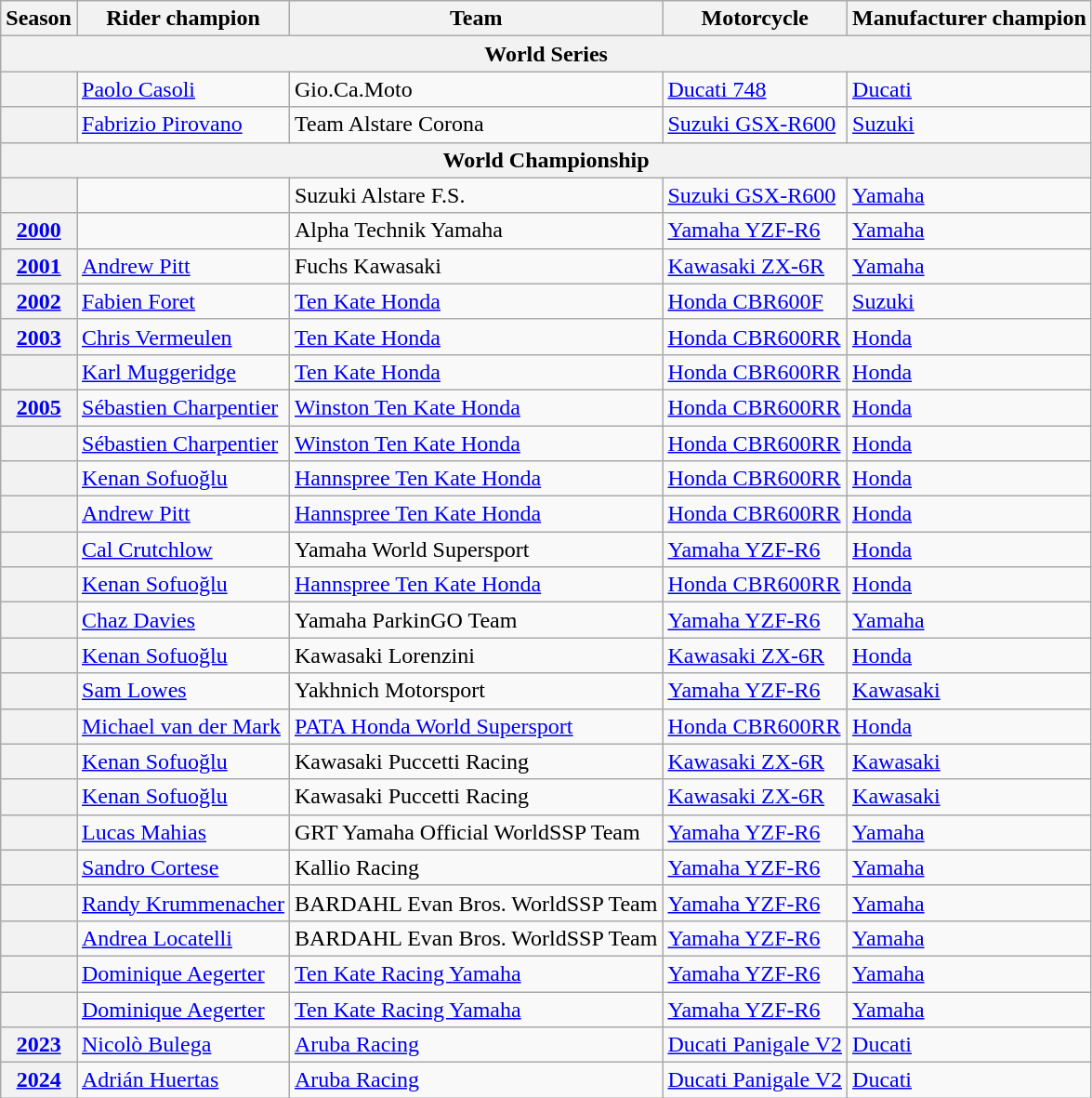<table class="wikitable">
<tr>
<th>Season</th>
<th>Rider champion</th>
<th>Team</th>
<th>Motorcycle</th>
<th>Manufacturer champion</th>
</tr>
<tr>
<th colspan=5>World Series</th>
</tr>
<tr>
<th></th>
<td> <a href='#'>Paolo Casoli</a></td>
<td>Gio.Ca.Moto</td>
<td><a href='#'>Ducati 748</a></td>
<td> <a href='#'>Ducati</a></td>
</tr>
<tr>
<th></th>
<td> <a href='#'>Fabrizio Pirovano</a></td>
<td>Team Alstare Corona</td>
<td><a href='#'>Suzuki GSX-R600</a></td>
<td> <a href='#'>Suzuki</a></td>
</tr>
<tr>
<th colspan=5>World Championship</th>
</tr>
<tr>
<th></th>
<td> </td>
<td>Suzuki Alstare F.S.</td>
<td><a href='#'>Suzuki GSX-R600</a></td>
<td> <a href='#'>Yamaha</a></td>
</tr>
<tr>
<th><a href='#'>2000</a></th>
<td> </td>
<td>Alpha Technik Yamaha</td>
<td><a href='#'>Yamaha YZF-R6</a></td>
<td> <a href='#'>Yamaha</a></td>
</tr>
<tr>
<th><a href='#'>2001</a></th>
<td> <a href='#'>Andrew Pitt</a></td>
<td>Fuchs Kawasaki</td>
<td><a href='#'>Kawasaki ZX-6R</a></td>
<td> <a href='#'>Yamaha</a></td>
</tr>
<tr>
<th><a href='#'>2002</a></th>
<td> <a href='#'>Fabien Foret</a></td>
<td><a href='#'>Ten Kate Honda</a></td>
<td><a href='#'>Honda CBR600F</a></td>
<td> <a href='#'>Suzuki</a></td>
</tr>
<tr>
<th><a href='#'>2003</a></th>
<td> <a href='#'>Chris Vermeulen</a></td>
<td><a href='#'>Ten Kate Honda</a></td>
<td><a href='#'>Honda CBR600RR</a></td>
<td> <a href='#'>Honda</a></td>
</tr>
<tr>
<th></th>
<td> <a href='#'>Karl Muggeridge</a></td>
<td><a href='#'>Ten Kate Honda</a></td>
<td><a href='#'>Honda CBR600RR</a></td>
<td> <a href='#'>Honda</a></td>
</tr>
<tr>
<th><a href='#'>2005</a></th>
<td> <a href='#'>Sébastien Charpentier</a></td>
<td><a href='#'>Winston Ten Kate Honda</a></td>
<td><a href='#'>Honda CBR600RR</a></td>
<td> <a href='#'>Honda</a></td>
</tr>
<tr>
<th></th>
<td> <a href='#'>Sébastien Charpentier</a></td>
<td><a href='#'>Winston Ten Kate Honda</a></td>
<td><a href='#'>Honda CBR600RR</a></td>
<td> <a href='#'>Honda</a></td>
</tr>
<tr>
<th></th>
<td> <a href='#'>Kenan Sofuoğlu</a></td>
<td><a href='#'>Hannspree Ten Kate Honda</a></td>
<td><a href='#'>Honda CBR600RR</a></td>
<td> <a href='#'>Honda</a></td>
</tr>
<tr>
<th></th>
<td> <a href='#'>Andrew Pitt</a></td>
<td><a href='#'>Hannspree Ten Kate Honda</a></td>
<td><a href='#'>Honda CBR600RR</a></td>
<td> <a href='#'>Honda</a></td>
</tr>
<tr>
<th></th>
<td> <a href='#'>Cal Crutchlow</a></td>
<td>Yamaha World Supersport</td>
<td><a href='#'>Yamaha YZF-R6</a></td>
<td> <a href='#'>Honda</a></td>
</tr>
<tr>
<th></th>
<td> <a href='#'>Kenan Sofuoğlu</a></td>
<td><a href='#'>Hannspree Ten Kate Honda</a></td>
<td><a href='#'>Honda CBR600RR</a></td>
<td> <a href='#'>Honda</a></td>
</tr>
<tr>
<th></th>
<td> <a href='#'>Chaz Davies</a></td>
<td>Yamaha ParkinGO Team</td>
<td><a href='#'>Yamaha YZF-R6</a></td>
<td> <a href='#'>Yamaha</a></td>
</tr>
<tr>
<th></th>
<td> <a href='#'>Kenan Sofuoğlu</a></td>
<td>Kawasaki Lorenzini</td>
<td><a href='#'>Kawasaki ZX-6R</a></td>
<td> <a href='#'>Honda</a></td>
</tr>
<tr>
<th></th>
<td> <a href='#'>Sam Lowes</a></td>
<td>Yakhnich Motorsport</td>
<td><a href='#'>Yamaha YZF-R6</a></td>
<td> <a href='#'>Kawasaki</a></td>
</tr>
<tr>
<th></th>
<td> <a href='#'>Michael van der Mark</a></td>
<td><a href='#'>PATA Honda World Supersport</a></td>
<td><a href='#'>Honda CBR600RR</a></td>
<td> <a href='#'>Honda</a></td>
</tr>
<tr>
<th></th>
<td> <a href='#'>Kenan Sofuoğlu</a></td>
<td>Kawasaki Puccetti Racing</td>
<td><a href='#'>Kawasaki ZX-6R</a></td>
<td> <a href='#'>Kawasaki</a></td>
</tr>
<tr>
<th></th>
<td> <a href='#'>Kenan Sofuoğlu</a></td>
<td>Kawasaki Puccetti Racing</td>
<td><a href='#'>Kawasaki ZX-6R</a></td>
<td> <a href='#'>Kawasaki</a></td>
</tr>
<tr>
<th></th>
<td> <a href='#'>Lucas Mahias</a></td>
<td>GRT Yamaha Official WorldSSP Team</td>
<td><a href='#'>Yamaha YZF-R6</a></td>
<td> <a href='#'>Yamaha</a></td>
</tr>
<tr>
<th></th>
<td> <a href='#'>Sandro Cortese</a></td>
<td>Kallio Racing</td>
<td><a href='#'>Yamaha YZF-R6</a></td>
<td> <a href='#'>Yamaha</a></td>
</tr>
<tr>
<th></th>
<td> <a href='#'>Randy Krummenacher</a></td>
<td>BARDAHL Evan Bros. WorldSSP Team</td>
<td><a href='#'>Yamaha YZF-R6</a></td>
<td> <a href='#'>Yamaha</a></td>
</tr>
<tr>
<th></th>
<td> <a href='#'>Andrea Locatelli</a></td>
<td>BARDAHL Evan Bros. WorldSSP Team</td>
<td><a href='#'>Yamaha YZF-R6</a></td>
<td> <a href='#'>Yamaha</a></td>
</tr>
<tr>
<th></th>
<td> <a href='#'>Dominique Aegerter</a></td>
<td><a href='#'>Ten Kate Racing Yamaha</a></td>
<td><a href='#'>Yamaha YZF-R6</a></td>
<td> <a href='#'>Yamaha</a></td>
</tr>
<tr>
<th></th>
<td> <a href='#'>Dominique Aegerter</a></td>
<td><a href='#'>Ten Kate Racing Yamaha</a></td>
<td><a href='#'>Yamaha YZF-R6</a></td>
<td> <a href='#'>Yamaha</a></td>
</tr>
<tr>
<th><a href='#'>2023</a></th>
<td>  <a href='#'>Nicolò Bulega</a></td>
<td><a href='#'>Aruba Racing</a></td>
<td><a href='#'>Ducati Panigale V2</a></td>
<td> <a href='#'>Ducati</a></td>
</tr>
<tr>
<th><a href='#'>2024</a></th>
<td> <a href='#'>Adrián Huertas</a></td>
<td><a href='#'>Aruba Racing</a></td>
<td><a href='#'>Ducati Panigale V2</a></td>
<td> <a href='#'>Ducati</a></td>
</tr>
</table>
